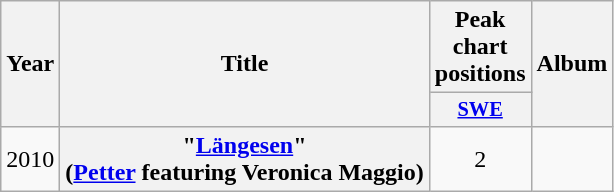<table class="wikitable plainrowheaders" style="text-align:center;" border="1">
<tr>
<th scope="col" rowspan="2">Year</th>
<th scope="col" rowspan="2">Title</th>
<th scope="col" colspan="1">Peak chart positions</th>
<th scope="col" rowspan="2">Album</th>
</tr>
<tr>
<th scope="col" style="width:3em;font-size:85%;"><a href='#'>SWE</a><br></th>
</tr>
<tr>
<td>2010</td>
<th scope="row">"<a href='#'>Längesen</a>"<br><span>(<a href='#'>Petter</a> featuring Veronica Maggio)</span></th>
<td>2<br></td>
<td></td>
</tr>
</table>
